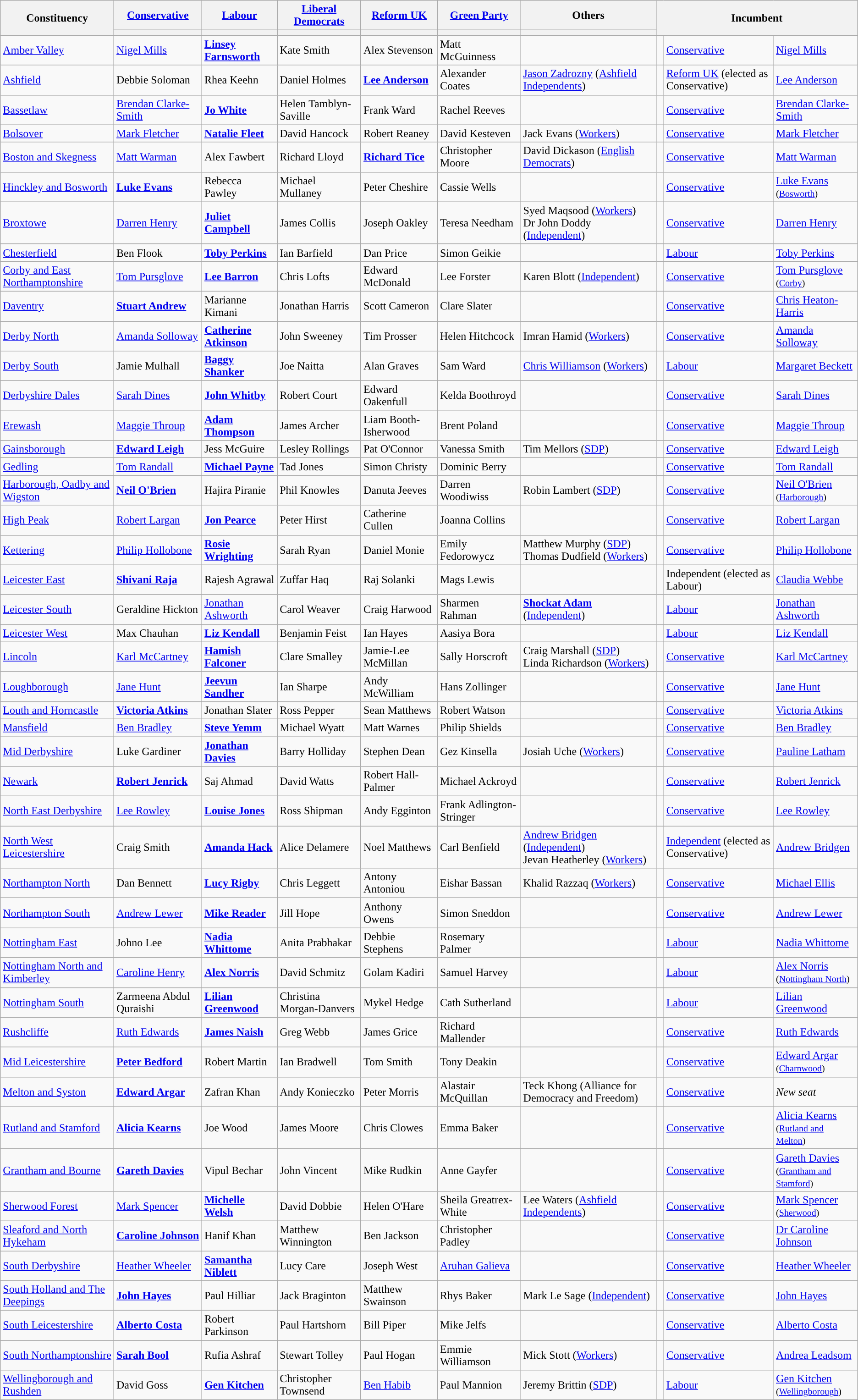<table class="wikitable sortable sticky-header">
<tr>
<th rowspan="2">Constituency</th>
<th><a href='#'>Conservative</a></th>
<th><a href='#'>Labour</a></th>
<th><a href='#'>Liberal Democrats</a></th>
<th><a href='#'>Reform UK</a></th>
<th><a href='#'>Green Party</a></th>
<th>Others</th>
<th colspan="3" rowspan="2">Incumbent</th>
</tr>
<tr>
<th class="unsortable" style="background-color: "></th>
<th class="unsortable" style="background-color: "></th>
<th class="unsortable" style="background-color: "></th>
<th class="unsortable" style="background-color: "></th>
<th class="unsortable" style="background-color: "></th>
<th class="unsortable"></th>
</tr>
<tr>
<td><a href='#'>Amber Valley</a></td>
<td><a href='#'>Nigel Mills</a></td>
<td><strong><a href='#'>Linsey Farnsworth</a></strong></td>
<td>Kate Smith</td>
<td>Alex Stevenson</td>
<td>Matt McGuinness</td>
<td></td>
<td style="color:inherit;background-color: "></td>
<td><a href='#'>Conservative</a></td>
<td><a href='#'>Nigel Mills</a></td>
</tr>
<tr>
<td><a href='#'>Ashfield</a></td>
<td>Debbie Soloman</td>
<td>Rhea Keehn</td>
<td>Daniel Holmes</td>
<td><strong><a href='#'>Lee Anderson</a></strong></td>
<td>Alexander Coates</td>
<td><a href='#'>Jason Zadrozny</a> (<a href='#'>Ashfield Independents</a>)</td>
<td style="color:inherit;background-color: "></td>
<td><a href='#'>Reform UK</a> (elected as Conservative)</td>
<td><a href='#'>Lee Anderson</a></td>
</tr>
<tr>
<td><a href='#'>Bassetlaw</a></td>
<td><a href='#'>Brendan Clarke-Smith</a></td>
<td><strong><a href='#'>Jo White</a></strong></td>
<td>Helen Tamblyn-Saville</td>
<td>Frank Ward</td>
<td>Rachel Reeves</td>
<td></td>
<td style="color:inherit;background-color: "></td>
<td><a href='#'>Conservative</a></td>
<td><a href='#'>Brendan Clarke-Smith</a></td>
</tr>
<tr>
<td><a href='#'>Bolsover</a></td>
<td><a href='#'>Mark Fletcher</a></td>
<td><strong><a href='#'>Natalie Fleet</a></strong></td>
<td>David Hancock</td>
<td>Robert Reaney</td>
<td>David Kesteven</td>
<td>Jack Evans (<a href='#'>Workers</a>)</td>
<td> </td>
<td><a href='#'>Conservative</a></td>
<td><a href='#'>Mark Fletcher</a></td>
</tr>
<tr>
<td><a href='#'>Boston and Skegness</a></td>
<td><a href='#'>Matt Warman</a></td>
<td>Alex Fawbert</td>
<td>Richard Lloyd</td>
<td><strong><a href='#'>Richard Tice</a></strong></td>
<td>Christopher Moore</td>
<td>David Dickason (<a href='#'>English Democrats</a>)</td>
<td> </td>
<td><a href='#'>Conservative</a></td>
<td><a href='#'>Matt Warman</a></td>
</tr>
<tr>
<td><a href='#'>Hinckley and Bosworth</a></td>
<td><strong><a href='#'>Luke Evans</a></strong></td>
<td>Rebecca Pawley</td>
<td>Michael Mullaney</td>
<td>Peter Cheshire</td>
<td>Cassie Wells</td>
<td></td>
<td> </td>
<td><a href='#'>Conservative</a></td>
<td><a href='#'>Luke Evans</a><br><small>(<a href='#'>Bosworth</a>)</small></td>
</tr>
<tr>
<td><a href='#'>Broxtowe</a></td>
<td><a href='#'>Darren Henry</a></td>
<td><strong><a href='#'>Juliet Campbell</a></strong></td>
<td>James Collis</td>
<td>Joseph Oakley</td>
<td>Teresa Needham</td>
<td>Syed Maqsood (<a href='#'>Workers</a>)<br>Dr John Doddy (<a href='#'>Independent</a>)</td>
<td> </td>
<td><a href='#'>Conservative</a></td>
<td><a href='#'>Darren Henry</a></td>
</tr>
<tr>
<td><a href='#'>Chesterfield</a></td>
<td>Ben Flook</td>
<td><strong><a href='#'>Toby Perkins</a></strong></td>
<td>Ian Barfield</td>
<td>Dan Price</td>
<td>Simon Geikie</td>
<td></td>
<td style="color:inherit;background-color: "></td>
<td><a href='#'>Labour</a></td>
<td><a href='#'>Toby Perkins</a></td>
</tr>
<tr>
<td><a href='#'>Corby and East Northamptonshire</a></td>
<td><a href='#'>Tom Pursglove</a></td>
<td><strong><a href='#'>Lee Barron</a></strong></td>
<td>Chris Lofts</td>
<td>Edward McDonald</td>
<td>Lee Forster</td>
<td>Karen Blott (<a href='#'>Independent</a>)</td>
<td> </td>
<td><a href='#'>Conservative</a></td>
<td><a href='#'>Tom Pursglove</a><br><small>(<a href='#'>Corby</a>)</small></td>
</tr>
<tr>
<td><a href='#'>Daventry</a></td>
<td><strong><a href='#'>Stuart Andrew</a></strong></td>
<td>Marianne Kimani</td>
<td>Jonathan Harris</td>
<td>Scott Cameron</td>
<td>Clare Slater</td>
<td></td>
<td> </td>
<td><a href='#'>Conservative</a></td>
<td><a href='#'>Chris Heaton-Harris</a></td>
</tr>
<tr>
<td><a href='#'>Derby North</a></td>
<td><a href='#'>Amanda Solloway</a></td>
<td><strong><a href='#'>Catherine Atkinson</a></strong></td>
<td>John Sweeney</td>
<td>Tim Prosser</td>
<td>Helen Hitchcock</td>
<td>Imran Hamid (<a href='#'>Workers</a>)</td>
<td> </td>
<td><a href='#'>Conservative</a></td>
<td><a href='#'>Amanda Solloway</a></td>
</tr>
<tr>
<td><a href='#'>Derby South</a></td>
<td>Jamie Mulhall</td>
<td><strong><a href='#'>Baggy Shanker</a></strong></td>
<td>Joe Naitta</td>
<td>Alan Graves</td>
<td>Sam Ward</td>
<td><a href='#'>Chris Williamson</a> (<a href='#'>Workers</a>)</td>
<td style="color:inherit;background-color: "></td>
<td><a href='#'>Labour</a></td>
<td><a href='#'>Margaret Beckett</a></td>
</tr>
<tr>
<td><a href='#'>Derbyshire Dales</a></td>
<td><a href='#'>Sarah Dines</a></td>
<td><strong><a href='#'>John Whitby</a></strong></td>
<td>Robert Court</td>
<td>Edward Oakenfull</td>
<td>Kelda Boothroyd</td>
<td></td>
<td> </td>
<td><a href='#'>Conservative</a></td>
<td><a href='#'>Sarah Dines</a></td>
</tr>
<tr>
<td><a href='#'>Erewash</a></td>
<td><a href='#'>Maggie Throup</a></td>
<td><strong><a href='#'>Adam Thompson</a></strong></td>
<td>James Archer</td>
<td>Liam Booth-Isherwood</td>
<td>Brent Poland</td>
<td></td>
<td> </td>
<td><a href='#'>Conservative</a></td>
<td><a href='#'>Maggie Throup</a></td>
</tr>
<tr>
<td><a href='#'>Gainsborough</a></td>
<td><strong><a href='#'>Edward Leigh</a></strong></td>
<td>Jess McGuire</td>
<td>Lesley Rollings</td>
<td>Pat O'Connor</td>
<td>Vanessa Smith</td>
<td>Tim Mellors (<a href='#'>SDP</a>)</td>
<td> </td>
<td><a href='#'>Conservative</a></td>
<td><a href='#'>Edward Leigh</a></td>
</tr>
<tr>
<td><a href='#'>Gedling</a></td>
<td><a href='#'>Tom Randall</a></td>
<td><strong><a href='#'>Michael Payne</a></strong></td>
<td>Tad Jones</td>
<td>Simon Christy</td>
<td>Dominic Berry</td>
<td></td>
<td> </td>
<td><a href='#'>Conservative</a></td>
<td><a href='#'>Tom Randall</a></td>
</tr>
<tr>
<td><a href='#'>Harborough, Oadby and Wigston</a></td>
<td><strong><a href='#'>Neil O'Brien</a></strong></td>
<td>Hajira Piranie</td>
<td>Phil Knowles</td>
<td>Danuta Jeeves</td>
<td>Darren Woodiwiss</td>
<td>Robin Lambert (<a href='#'>SDP</a>)</td>
<td style="color:inherit;background:"></td>
<td><a href='#'>Conservative</a></td>
<td><a href='#'>Neil O'Brien</a><br><small>(<a href='#'>Harborough</a>)</small></td>
</tr>
<tr>
<td><a href='#'>High Peak</a></td>
<td><a href='#'>Robert Largan</a></td>
<td><strong><a href='#'>Jon Pearce</a></strong></td>
<td>Peter Hirst</td>
<td>Catherine Cullen</td>
<td>Joanna Collins</td>
<td></td>
<td> </td>
<td><a href='#'>Conservative</a></td>
<td><a href='#'>Robert Largan</a></td>
</tr>
<tr>
<td><a href='#'>Kettering</a></td>
<td><a href='#'>Philip Hollobone</a></td>
<td><strong><a href='#'>Rosie Wrighting</a></strong></td>
<td>Sarah Ryan</td>
<td>Daniel Monie</td>
<td>Emily Fedorowycz</td>
<td>Matthew Murphy (<a href='#'>SDP</a>)<br>Thomas Dudfield (<a href='#'>Workers</a>)</td>
<td> </td>
<td><a href='#'>Conservative</a></td>
<td><a href='#'>Philip Hollobone</a></td>
</tr>
<tr>
<td><a href='#'>Leicester East</a></td>
<td><strong><a href='#'>Shivani Raja</a></strong></td>
<td>Rajesh Agrawal</td>
<td>Zuffar Haq</td>
<td>Raj Solanki</td>
<td>Mags Lewis</td>
<td><br></td>
<td style="color:inherit;background-color: "></td>
<td>Independent (elected as Labour)</td>
<td><a href='#'>Claudia Webbe</a></td>
</tr>
<tr>
<td><a href='#'>Leicester South</a></td>
<td>Geraldine Hickton</td>
<td><a href='#'>Jonathan Ashworth</a></td>
<td>Carol Weaver</td>
<td>Craig Harwood</td>
<td>Sharmen Rahman</td>
<td><strong><a href='#'>Shockat Adam</a></strong> (<a href='#'>Independent</a>)</td>
<td style="color:inherit;background-color: "></td>
<td><a href='#'>Labour</a></td>
<td><a href='#'>Jonathan Ashworth</a></td>
</tr>
<tr>
<td><a href='#'>Leicester West</a></td>
<td>Max Chauhan</td>
<td><strong><a href='#'>Liz Kendall</a></strong></td>
<td>Benjamin Feist</td>
<td>Ian Hayes</td>
<td>Aasiya Bora</td>
<td></td>
<td style="color:inherit;background-color: "></td>
<td><a href='#'>Labour</a></td>
<td><a href='#'>Liz Kendall</a></td>
</tr>
<tr>
<td><a href='#'>Lincoln</a></td>
<td><a href='#'>Karl McCartney</a></td>
<td><strong><a href='#'>Hamish Falconer</a></strong></td>
<td>Clare Smalley</td>
<td>Jamie-Lee McMillan</td>
<td>Sally Horscroft</td>
<td>Craig Marshall (<a href='#'>SDP</a>)<br>Linda Richardson (<a href='#'>Workers</a>)</td>
<td> </td>
<td><a href='#'>Conservative</a></td>
<td><a href='#'>Karl McCartney</a></td>
</tr>
<tr>
<td><a href='#'>Loughborough</a></td>
<td><a href='#'>Jane Hunt</a></td>
<td><strong><a href='#'>Jeevun Sandher</a></strong></td>
<td>Ian Sharpe</td>
<td>Andy McWilliam</td>
<td>Hans Zollinger</td>
<td></td>
<td> </td>
<td><a href='#'>Conservative</a></td>
<td><a href='#'>Jane Hunt</a></td>
</tr>
<tr>
<td><a href='#'>Louth and Horncastle</a></td>
<td><strong><a href='#'>Victoria Atkins</a></strong></td>
<td>Jonathan Slater</td>
<td>Ross Pepper</td>
<td>Sean Matthews</td>
<td>Robert Watson</td>
<td></td>
<td> </td>
<td><a href='#'>Conservative</a></td>
<td><a href='#'>Victoria Atkins</a></td>
</tr>
<tr>
<td><a href='#'>Mansfield</a></td>
<td><a href='#'>Ben Bradley</a></td>
<td><strong><a href='#'>Steve Yemm</a></strong></td>
<td>Michael Wyatt</td>
<td>Matt Warnes</td>
<td>Philip Shields</td>
<td></td>
<td> </td>
<td><a href='#'>Conservative</a></td>
<td><a href='#'>Ben Bradley</a></td>
</tr>
<tr>
<td><a href='#'>Mid Derbyshire</a></td>
<td>Luke Gardiner</td>
<td><strong><a href='#'>Jonathan Davies</a></strong></td>
<td>Barry Holliday</td>
<td>Stephen Dean</td>
<td>Gez Kinsella</td>
<td>Josiah Uche (<a href='#'>Workers</a>)</td>
<td> </td>
<td><a href='#'>Conservative</a></td>
<td><a href='#'>Pauline Latham</a></td>
</tr>
<tr>
<td><a href='#'>Newark</a></td>
<td><strong><a href='#'>Robert Jenrick</a></strong></td>
<td>Saj Ahmad</td>
<td>David Watts</td>
<td>Robert Hall-Palmer</td>
<td>Michael Ackroyd</td>
<td></td>
<td> </td>
<td><a href='#'>Conservative</a></td>
<td><a href='#'>Robert Jenrick</a></td>
</tr>
<tr>
<td><a href='#'>North East Derbyshire</a></td>
<td><a href='#'>Lee Rowley</a></td>
<td><strong><a href='#'>Louise Jones</a></strong></td>
<td>Ross Shipman</td>
<td>Andy Egginton</td>
<td>Frank Adlington-Stringer</td>
<td></td>
<td> </td>
<td><a href='#'>Conservative</a></td>
<td><a href='#'>Lee Rowley</a></td>
</tr>
<tr>
<td><a href='#'>North West Leicestershire</a></td>
<td>Craig Smith</td>
<td><strong><a href='#'>Amanda Hack</a></strong></td>
<td>Alice Delamere</td>
<td>Noel Matthews</td>
<td>Carl Benfield</td>
<td><a href='#'>Andrew Bridgen</a> (<a href='#'>Independent</a>)<br>Jevan Heatherley (<a href='#'>Workers</a>)</td>
<td> </td>
<td><a href='#'>Independent</a> (elected as Conservative)</td>
<td><a href='#'>Andrew Bridgen</a></td>
</tr>
<tr>
<td><a href='#'>Northampton North</a></td>
<td>Dan Bennett</td>
<td><strong><a href='#'>Lucy Rigby</a></strong></td>
<td>Chris Leggett</td>
<td>Antony Antoniou</td>
<td>Eishar Bassan</td>
<td>Khalid Razzaq (<a href='#'>Workers</a>)</td>
<td> </td>
<td><a href='#'>Conservative</a></td>
<td><a href='#'>Michael Ellis</a></td>
</tr>
<tr>
<td><a href='#'>Northampton South</a></td>
<td><a href='#'>Andrew Lewer</a></td>
<td><strong><a href='#'>Mike Reader</a></strong></td>
<td>Jill Hope</td>
<td>Anthony Owens</td>
<td>Simon Sneddon</td>
<td></td>
<td> </td>
<td><a href='#'>Conservative</a></td>
<td><a href='#'>Andrew Lewer</a></td>
</tr>
<tr>
<td><a href='#'>Nottingham East</a></td>
<td>Johno Lee</td>
<td><strong><a href='#'>Nadia Whittome</a></strong></td>
<td>Anita Prabhakar</td>
<td>Debbie Stephens</td>
<td>Rosemary Palmer</td>
<td></td>
<td style="color:inherit;background-color: "></td>
<td><a href='#'>Labour</a></td>
<td><a href='#'>Nadia Whittome</a></td>
</tr>
<tr>
<td><a href='#'>Nottingham North and Kimberley</a></td>
<td><a href='#'>Caroline Henry</a></td>
<td><strong><a href='#'>Alex Norris</a></strong></td>
<td>David Schmitz</td>
<td>Golam Kadiri</td>
<td>Samuel Harvey</td>
<td></td>
<td style="color:inherit;background-color: "></td>
<td><a href='#'>Labour</a></td>
<td><a href='#'>Alex Norris</a><br><small>(<a href='#'>Nottingham North</a>)</small></td>
</tr>
<tr>
<td><a href='#'>Nottingham South</a></td>
<td>Zarmeena Abdul Quraishi</td>
<td><strong><a href='#'>Lilian Greenwood</a></strong></td>
<td>Christina Morgan-Danvers</td>
<td>Mykel Hedge</td>
<td>Cath Sutherland</td>
<td></td>
<td style="color:inherit;background-color: "></td>
<td><a href='#'>Labour</a></td>
<td><a href='#'>Lilian Greenwood</a></td>
</tr>
<tr>
<td><a href='#'>Rushcliffe</a></td>
<td><a href='#'>Ruth Edwards</a></td>
<td><strong><a href='#'>James Naish</a></strong></td>
<td>Greg Webb</td>
<td>James Grice</td>
<td>Richard Mallender</td>
<td></td>
<td> </td>
<td><a href='#'>Conservative</a></td>
<td><a href='#'>Ruth Edwards</a></td>
</tr>
<tr>
<td><a href='#'>Mid Leicestershire</a></td>
<td><strong><a href='#'>Peter Bedford</a></strong></td>
<td>Robert Martin</td>
<td>Ian Bradwell</td>
<td>Tom Smith</td>
<td>Tony Deakin</td>
<td></td>
<td style="color:inherit;background:"></td>
<td><a href='#'>Conservative</a></td>
<td><a href='#'>Edward Argar</a><br><small>(<a href='#'>Charnwood</a>)</small></td>
</tr>
<tr>
<td><a href='#'>Melton and Syston</a></td>
<td><strong><a href='#'>Edward Argar</a></strong></td>
<td>Zafran Khan</td>
<td>Andy Konieczko</td>
<td>Peter Morris</td>
<td>Alastair McQuillan</td>
<td>Teck Khong (Alliance for Democracy and Freedom)</td>
<td style="color:inherit;background:"></td>
<td><a href='#'>Conservative</a></td>
<td><em>New seat</em></td>
</tr>
<tr>
<td><a href='#'>Rutland and Stamford</a></td>
<td><strong><a href='#'>Alicia Kearns</a></strong></td>
<td>Joe Wood</td>
<td>James Moore</td>
<td>Chris Clowes</td>
<td>Emma Baker</td>
<td></td>
<td style="color:inherit;background:"></td>
<td><a href='#'>Conservative</a></td>
<td><a href='#'>Alicia Kearns</a><br><small>(<a href='#'>Rutland and Melton</a>)</small></td>
</tr>
<tr>
<td><a href='#'>Grantham and Bourne</a></td>
<td><strong><a href='#'>Gareth Davies</a></strong></td>
<td>Vipul Bechar</td>
<td>John Vincent</td>
<td>Mike Rudkin</td>
<td>Anne Gayfer</td>
<td></td>
<td style="color:inherit;background:"></td>
<td><a href='#'>Conservative</a></td>
<td><a href='#'>Gareth Davies</a><br><small>(<a href='#'>Grantham and Stamford</a>)</small></td>
</tr>
<tr>
<td><a href='#'>Sherwood Forest</a></td>
<td><a href='#'>Mark Spencer</a></td>
<td><strong><a href='#'>Michelle Welsh</a></strong></td>
<td>David Dobbie</td>
<td>Helen O'Hare</td>
<td>Sheila Greatrex-White</td>
<td>Lee Waters (<a href='#'>Ashfield Independents</a>)</td>
<td style="color:inherit;background:"></td>
<td><a href='#'>Conservative</a></td>
<td><a href='#'>Mark Spencer</a><br><small>(<a href='#'>Sherwood</a>)</small></td>
</tr>
<tr>
<td><a href='#'>Sleaford and North Hykeham</a></td>
<td><strong><a href='#'>Caroline Johnson</a></strong></td>
<td>Hanif Khan</td>
<td>Matthew Winnington</td>
<td>Ben Jackson</td>
<td>Christopher Padley</td>
<td></td>
<td> </td>
<td><a href='#'>Conservative</a></td>
<td><a href='#'>Dr Caroline Johnson</a></td>
</tr>
<tr>
<td><a href='#'>South Derbyshire</a></td>
<td><a href='#'>Heather Wheeler</a></td>
<td><strong><a href='#'>Samantha Niblett</a></strong></td>
<td>Lucy Care</td>
<td>Joseph West</td>
<td><a href='#'>Aruhan Galieva</a></td>
<td></td>
<td> </td>
<td><a href='#'>Conservative</a></td>
<td><a href='#'>Heather Wheeler</a></td>
</tr>
<tr>
<td><a href='#'>South Holland and The Deepings</a></td>
<td><strong><a href='#'>John Hayes</a></strong></td>
<td>Paul Hilliar</td>
<td>Jack Braginton</td>
<td>Matthew Swainson</td>
<td>Rhys Baker</td>
<td>Mark Le Sage (<a href='#'>Independent</a>)</td>
<td> </td>
<td><a href='#'>Conservative</a></td>
<td><a href='#'>John Hayes</a></td>
</tr>
<tr>
<td><a href='#'>South Leicestershire</a></td>
<td><strong><a href='#'>Alberto Costa</a></strong></td>
<td>Robert Parkinson</td>
<td>Paul Hartshorn</td>
<td>Bill Piper</td>
<td>Mike Jelfs</td>
<td></td>
<td> </td>
<td><a href='#'>Conservative</a></td>
<td><a href='#'>Alberto Costa</a></td>
</tr>
<tr>
<td><a href='#'>South Northamptonshire</a></td>
<td><strong><a href='#'>Sarah Bool</a></strong></td>
<td>Rufia Ashraf</td>
<td>Stewart Tolley</td>
<td>Paul Hogan</td>
<td>Emmie Williamson</td>
<td>Mick Stott (<a href='#'>Workers</a>)</td>
<td> </td>
<td><a href='#'>Conservative</a></td>
<td><a href='#'>Andrea Leadsom</a></td>
</tr>
<tr>
<td><a href='#'>Wellingborough and Rushden</a></td>
<td>David Goss</td>
<td><strong><a href='#'>Gen Kitchen</a></strong></td>
<td>Christopher Townsend</td>
<td><a href='#'>Ben Habib</a></td>
<td>Paul Mannion</td>
<td>Jeremy Brittin (<a href='#'>SDP</a>)</td>
<td style="color:inherit;background-color: "></td>
<td><a href='#'>Labour</a></td>
<td><a href='#'>Gen Kitchen</a><br><small>(<a href='#'>Wellingborough</a>)</small></td>
</tr>
</table>
